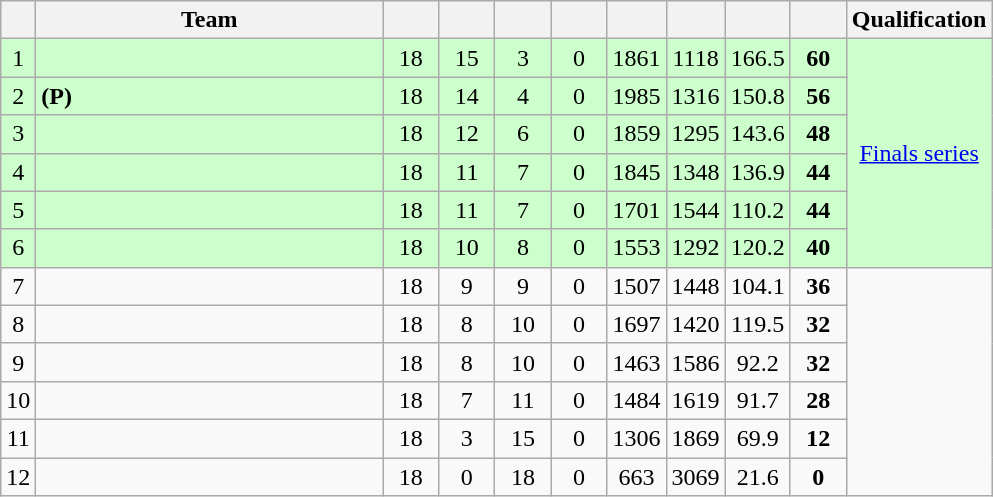<table class="wikitable" style="text-align:center; margin-bottom:0">
<tr>
<th style="width:10px"></th>
<th style="width:35%;">Team</th>
<th style="width:30px;"></th>
<th style="width:30px;"></th>
<th style="width:30px;"></th>
<th style="width:30px;"></th>
<th style="width:30px;"></th>
<th style="width:30px;"></th>
<th style="width:30px;"></th>
<th style="width:30px;"></th>
<th>Qualification</th>
</tr>
<tr style="background:#ccffcc;">
<td>1</td>
<td style="text-align:left;"></td>
<td>18</td>
<td>15</td>
<td>3</td>
<td>0</td>
<td>1861</td>
<td>1118</td>
<td>166.5</td>
<td><strong>60</strong></td>
<td rowspan=6><a href='#'>Finals series</a></td>
</tr>
<tr style="background:#ccffcc;">
<td>2</td>
<td style="text-align:left;"> <strong>(P)</strong></td>
<td>18</td>
<td>14</td>
<td>4</td>
<td>0</td>
<td>1985</td>
<td>1316</td>
<td>150.8</td>
<td><strong>56</strong></td>
</tr>
<tr style="background:#ccffcc;">
<td>3</td>
<td style="text-align:left;"></td>
<td>18</td>
<td>12</td>
<td>6</td>
<td>0</td>
<td>1859</td>
<td>1295</td>
<td>143.6</td>
<td><strong>48</strong></td>
</tr>
<tr style="background:#ccffcc;">
<td>4</td>
<td style="text-align:left;"></td>
<td>18</td>
<td>11</td>
<td>7</td>
<td>0</td>
<td>1845</td>
<td>1348</td>
<td>136.9</td>
<td><strong>44</strong></td>
</tr>
<tr style="background:#ccffcc;">
<td>5</td>
<td style="text-align:left;"></td>
<td>18</td>
<td>11</td>
<td>7</td>
<td>0</td>
<td>1701</td>
<td>1544</td>
<td>110.2</td>
<td><strong>44</strong></td>
</tr>
<tr style="background:#ccffcc;">
<td>6</td>
<td style="text-align:left;"></td>
<td>18</td>
<td>10</td>
<td>8</td>
<td>0</td>
<td>1553</td>
<td>1292</td>
<td>120.2</td>
<td><strong>40</strong></td>
</tr>
<tr>
<td>7</td>
<td style="text-align:left;"></td>
<td>18</td>
<td>9</td>
<td>9</td>
<td>0</td>
<td>1507</td>
<td>1448</td>
<td>104.1</td>
<td><strong>36</strong></td>
</tr>
<tr>
<td>8</td>
<td style="text-align:left;"></td>
<td>18</td>
<td>8</td>
<td>10</td>
<td>0</td>
<td>1697</td>
<td>1420</td>
<td>119.5</td>
<td><strong>32</strong></td>
</tr>
<tr>
<td>9</td>
<td style="text-align:left;"></td>
<td>18</td>
<td>8</td>
<td>10</td>
<td>0</td>
<td>1463</td>
<td>1586</td>
<td>92.2</td>
<td><strong>32</strong></td>
</tr>
<tr>
<td>10</td>
<td style="text-align:left;"></td>
<td>18</td>
<td>7</td>
<td>11</td>
<td>0</td>
<td>1484</td>
<td>1619</td>
<td>91.7</td>
<td><strong>28</strong></td>
</tr>
<tr>
<td>11</td>
<td style="text-align:left;"></td>
<td>18</td>
<td>3</td>
<td>15</td>
<td>0</td>
<td>1306</td>
<td>1869</td>
<td>69.9</td>
<td><strong>12</strong></td>
</tr>
<tr>
<td>12</td>
<td style="text-align:left;"></td>
<td>18</td>
<td>0</td>
<td>18</td>
<td>0</td>
<td>663</td>
<td>3069</td>
<td>21.6</td>
<td><strong>0</strong></td>
</tr>
</table>
